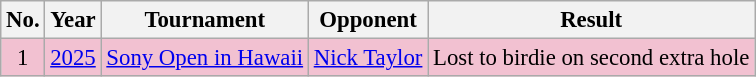<table class="wikitable" style="font-size:95%;">
<tr>
<th>No.</th>
<th>Year</th>
<th>Tournament</th>
<th>Opponent</th>
<th>Result</th>
</tr>
<tr style="background: #F2C1D1;">
<td align=center>1</td>
<td><a href='#'>2025</a></td>
<td><a href='#'>Sony Open in Hawaii</a></td>
<td> <a href='#'>Nick Taylor</a></td>
<td>Lost to birdie on second extra hole</td>
</tr>
</table>
